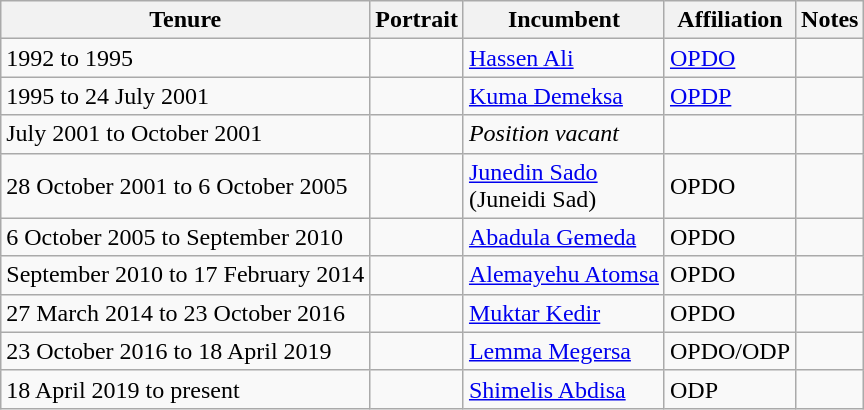<table class="wikitable">
<tr>
<th>Tenure</th>
<th>Portrait</th>
<th>Incumbent</th>
<th>Affiliation</th>
<th>Notes</th>
</tr>
<tr>
<td>1992 to 1995</td>
<td></td>
<td><a href='#'>Hassen Ali</a></td>
<td><a href='#'>OPDO</a></td>
<td></td>
</tr>
<tr>
<td>1995 to 24 July 2001</td>
<td></td>
<td><a href='#'>Kuma Demeksa</a></td>
<td><a href='#'>OPDP</a></td>
<td></td>
</tr>
<tr>
<td>July 2001 to October 2001</td>
<td></td>
<td><em>Position vacant</em></td>
<td></td>
<td></td>
</tr>
<tr>
<td>28 October 2001 to 6 October 2005</td>
<td></td>
<td><a href='#'>Junedin Sado</a><br>(Juneidi Sad)</td>
<td>OPDO</td>
<td></td>
</tr>
<tr>
<td>6 October 2005 to September 2010</td>
<td></td>
<td><a href='#'>Abadula Gemeda</a></td>
<td>OPDO</td>
<td></td>
</tr>
<tr>
<td>September 2010 to 17 February 2014</td>
<td></td>
<td><a href='#'>Alemayehu Atomsa</a></td>
<td>OPDO</td>
<td></td>
</tr>
<tr>
<td>27 March 2014 to 23 October 2016</td>
<td></td>
<td><a href='#'>Muktar Kedir</a></td>
<td>OPDO</td>
<td></td>
</tr>
<tr>
<td>23 October 2016 to 18 April 2019</td>
<td></td>
<td><a href='#'>Lemma Megersa</a></td>
<td>OPDO/ODP</td>
<td></td>
</tr>
<tr>
<td>18 April 2019 to present</td>
<td></td>
<td><a href='#'>Shimelis Abdisa</a></td>
<td>ODP</td>
<td></td>
</tr>
</table>
